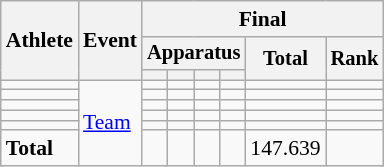<table class="wikitable" style="font-size:90%">
<tr>
<th rowspan=3>Athlete</th>
<th rowspan=3>Event</th>
<th colspan=6>Final</th>
</tr>
<tr style="font-size:95%">
<th colspan=4>Apparatus</th>
<th rowspan=2>Total</th>
<th rowspan=2>Rank</th>
</tr>
<tr style="font-size:95%">
<th></th>
<th></th>
<th></th>
<th></th>
</tr>
<tr align=center>
<td align=left></td>
<td style="text-align:left;" rowspan="6"><a href='#'>Team</a></td>
<td></td>
<td></td>
<td></td>
<td></td>
<td></td>
<td></td>
</tr>
<tr align=center>
<td align=left></td>
<td></td>
<td></td>
<td></td>
<td></td>
<td></td>
<td></td>
</tr>
<tr align=center>
<td align=left></td>
<td></td>
<td></td>
<td></td>
<td></td>
<td></td>
<td></td>
</tr>
<tr align=center>
<td align=left></td>
<td></td>
<td></td>
<td></td>
<td></td>
<td></td>
<td></td>
</tr>
<tr align=center>
<td align=left></td>
<td></td>
<td></td>
<td></td>
<td></td>
<td></td>
<td></td>
</tr>
<tr align=center>
<td align=left><strong>Total</strong></td>
<td></td>
<td></td>
<td></td>
<td></td>
<td>147.639</td>
<td></td>
</tr>
</table>
